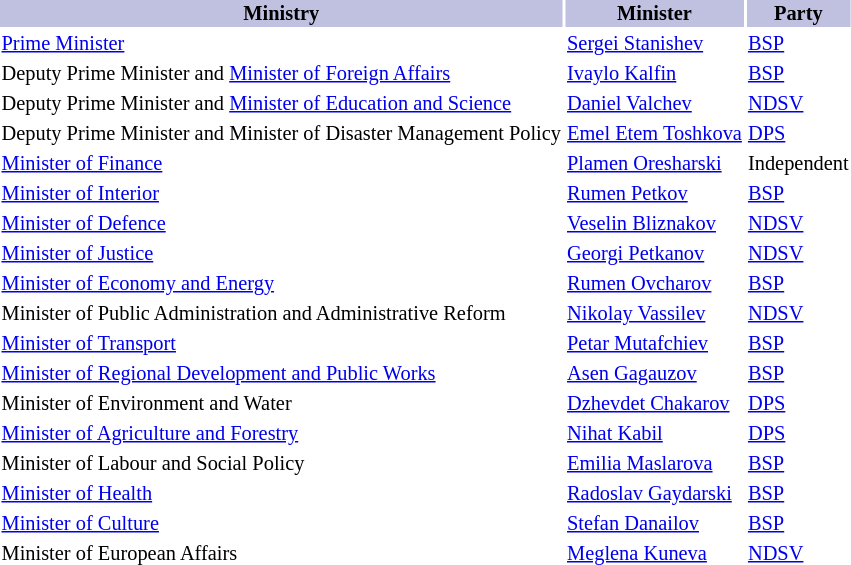<table class="toccolours" style="margin-bottom: 1em; font-size: 85%;">
<tr bgcolor="C0C0E0">
<th>Ministry</th>
<th>Minister</th>
<th>Party</th>
</tr>
<tr>
<td><a href='#'>Prime Minister</a></td>
<td><a href='#'>Sergei Stanishev</a></td>
<td><a href='#'>BSP</a></td>
</tr>
<tr>
<td>Deputy Prime Minister and <a href='#'>Minister of Foreign Affairs</a></td>
<td><a href='#'>Ivaylo Kalfin</a></td>
<td><a href='#'>BSP</a></td>
</tr>
<tr>
<td>Deputy Prime Minister and <a href='#'>Minister of Education and Science</a></td>
<td><a href='#'>Daniel Valchev</a></td>
<td><a href='#'>NDSV</a></td>
</tr>
<tr>
<td>Deputy Prime Minister and Minister of Disaster Management Policy</td>
<td><a href='#'>Emel Etem Toshkova</a></td>
<td><a href='#'>DPS</a></td>
</tr>
<tr>
<td><a href='#'>Minister of Finance</a></td>
<td><a href='#'>Plamen Oresharski</a></td>
<td>Independent</td>
</tr>
<tr>
<td><a href='#'>Minister of Interior</a></td>
<td><a href='#'>Rumen Petkov</a></td>
<td><a href='#'>BSP</a></td>
</tr>
<tr>
<td><a href='#'>Minister of Defence</a></td>
<td><a href='#'>Veselin Bliznakov</a></td>
<td><a href='#'>NDSV</a></td>
</tr>
<tr>
<td><a href='#'>Minister of Justice</a></td>
<td><a href='#'>Georgi Petkanov</a></td>
<td><a href='#'>NDSV</a></td>
</tr>
<tr>
<td><a href='#'>Minister of Economy and Energy</a></td>
<td><a href='#'>Rumen Ovcharov</a></td>
<td><a href='#'>BSP</a></td>
</tr>
<tr>
<td>Minister of Public Administration and Administrative Reform</td>
<td><a href='#'>Nikolay Vassilev</a></td>
<td><a href='#'>NDSV</a></td>
</tr>
<tr>
<td><a href='#'>Minister of Transport</a></td>
<td><a href='#'>Petar Mutafchiev</a></td>
<td><a href='#'>BSP</a></td>
</tr>
<tr>
<td><a href='#'>Minister of Regional Development and Public Works</a></td>
<td><a href='#'>Asen Gagauzov</a></td>
<td><a href='#'>BSP</a></td>
</tr>
<tr>
<td>Minister of Environment and Water</td>
<td><a href='#'>Dzhevdet Chakarov</a></td>
<td><a href='#'>DPS</a></td>
</tr>
<tr>
<td><a href='#'>Minister of Agriculture and Forestry</a></td>
<td><a href='#'>Nihat Kabil</a></td>
<td><a href='#'>DPS</a></td>
</tr>
<tr>
<td>Minister of Labour and Social Policy</td>
<td><a href='#'>Emilia Maslarova</a></td>
<td><a href='#'>BSP</a></td>
</tr>
<tr>
<td><a href='#'>Minister of Health</a></td>
<td><a href='#'>Radoslav Gaydarski</a></td>
<td><a href='#'>BSP</a></td>
</tr>
<tr>
<td><a href='#'>Minister of Culture</a></td>
<td><a href='#'>Stefan Danailov</a></td>
<td><a href='#'>BSP</a></td>
</tr>
<tr>
<td>Minister of European Affairs</td>
<td><a href='#'>Meglena Kuneva</a></td>
<td><a href='#'>NDSV</a></td>
</tr>
</table>
